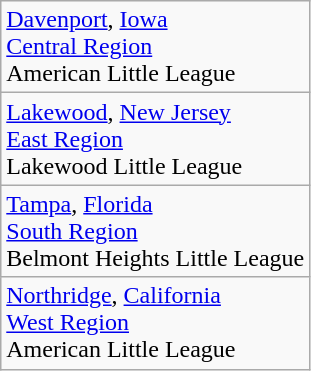<table class="wikitable">
<tr>
<td> <a href='#'>Davenport</a>, <a href='#'>Iowa</a><br><a href='#'>Central Region</a><br>American Little League</td>
</tr>
<tr>
<td> <a href='#'>Lakewood</a>, <a href='#'>New Jersey</a><br><a href='#'>East Region</a><br>Lakewood Little League</td>
</tr>
<tr>
<td> <a href='#'>Tampa</a>, <a href='#'>Florida</a><br><a href='#'>South Region</a><br>Belmont Heights Little League</td>
</tr>
<tr>
<td> <a href='#'>Northridge</a>, <a href='#'>California</a><br><a href='#'>West Region</a><br>American Little League</td>
</tr>
</table>
